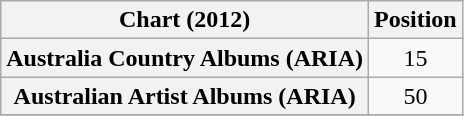<table class="wikitable sortable plainrowheaders" style="text-align:center">
<tr>
<th scope="col">Chart (2012)</th>
<th scope="col">Position</th>
</tr>
<tr>
<th scope="row">Australia Country Albums (ARIA) </th>
<td>15</td>
</tr>
<tr>
<th scope="row">Australian Artist Albums (ARIA) </th>
<td>50</td>
</tr>
<tr>
</tr>
</table>
